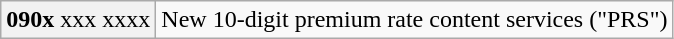<table class="wikitable" style="width: auto; margin-left: 1.5em;">
<tr>
<th scope="row" style="font-weight: normal;"><strong>090x</strong> xxx xxxx</th>
<td>New 10-digit premium rate content services ("PRS")</td>
</tr>
</table>
